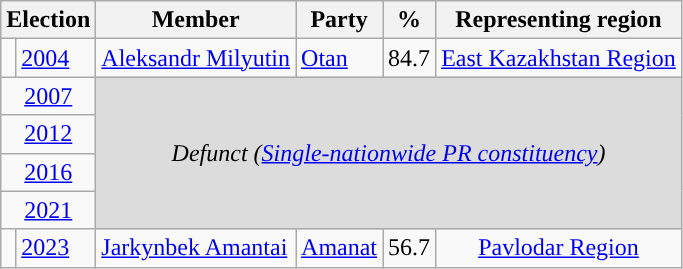<table class="wikitable">
<tr>
<th colspan="2">Election</th>
<th>Member</th>
<th>Party</th>
<th>%</th>
<th>Representing region</th>
</tr>
<tr>
<td style="background-color: "></td>
<td><a href='#'>2004</a></td>
<td><a href='#'>Aleksandr Milyutin</a></td>
<td><a href='#'>Otan</a></td>
<td align="right">84.7</td>
<td align="center"><a href='#'>East Kazakhstan Region</a></td>
</tr>
<tr>
<td colspan="2" align="center"><a href='#'>2007</a></td>
<td colspan="4" rowspan="4" align="center" style="background-color:#DCDCDC"><em>Defunct (<a href='#'>Single-nationwide PR constituency</a>)</em></td>
</tr>
<tr>
<td colspan="2" align="center"><a href='#'>2012</a></td>
</tr>
<tr>
<td colspan="2" align="center"><a href='#'>2016</a></td>
</tr>
<tr>
<td colspan="2" align="center"><a href='#'>2021</a></td>
</tr>
<tr>
<td style="background-color: "></td>
<td><a href='#'>2023</a></td>
<td><a href='#'>Jarkynbek Amantai</a></td>
<td><a href='#'>Amanat</a></td>
<td align="right">56.7</td>
<td align="center"><a href='#'>Pavlodar Region</a></td>
</tr>
</table>
